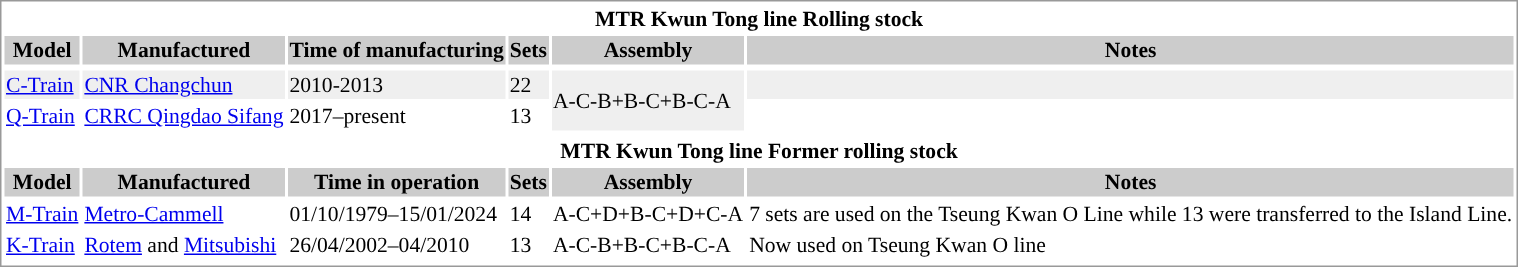<table border=0 style="border:1px solid #999;background-color:white;text-align:left;font-size:90%">
<tr align=center>
<th colspan="6">MTR Kwun Tong line Rolling stock</th>
</tr>
<tr align=center bgcolor=#cccccc>
<th>Model</th>
<th>Manufactured</th>
<th>Time of manufacturing</th>
<th>Sets</th>
<th>Assembly</th>
<th>Notes</th>
</tr>
<tr>
</tr>
<tr bgcolor=#EFEFEF>
<td><a href='#'>C-Train</a></td>
<td><a href='#'>CNR Changchun</a></td>
<td>2010-2013</td>
<td>22</td>
<td rowspan=2>A-C-B+B-C+B-C-A</td>
<td></td>
</tr>
<tr>
<td><a href='#'>Q-Train</a></td>
<td><a href='#'>CRRC Qingdao Sifang</a></td>
<td>2017–present</td>
<td>13</td>
<td></td>
</tr>
<tr>
</tr>
<tr align=center>
<th colspan="6">MTR Kwun Tong line Former rolling stock</th>
</tr>
<tr align=center bgcolor=#cccccc>
<th>Model</th>
<th>Manufactured</th>
<th>Time in operation</th>
<th>Sets</th>
<th>Assembly</th>
<th>Notes</th>
</tr>
<tr>
<td><a href='#'>M-Train</a></td>
<td><a href='#'>Metro-Cammell</a></td>
<td>01/10/1979–15/01/2024</td>
<td>14</td>
<td>A-C+D+B-C+D+C-A</td>
<td>7 sets are used on the Tseung Kwan O Line while 13 were transferred to the Island Line.</td>
</tr>
<tr>
<td><a href='#'>K-Train</a></td>
<td><a href='#'>Rotem</a> and <a href='#'>Mitsubishi</a></td>
<td>26/04/2002–04/2010</td>
<td>13</td>
<td>A-C-B+B-C+B-C-A</td>
<td>Now used on Tseung Kwan O line</td>
</tr>
<tr>
</tr>
</table>
